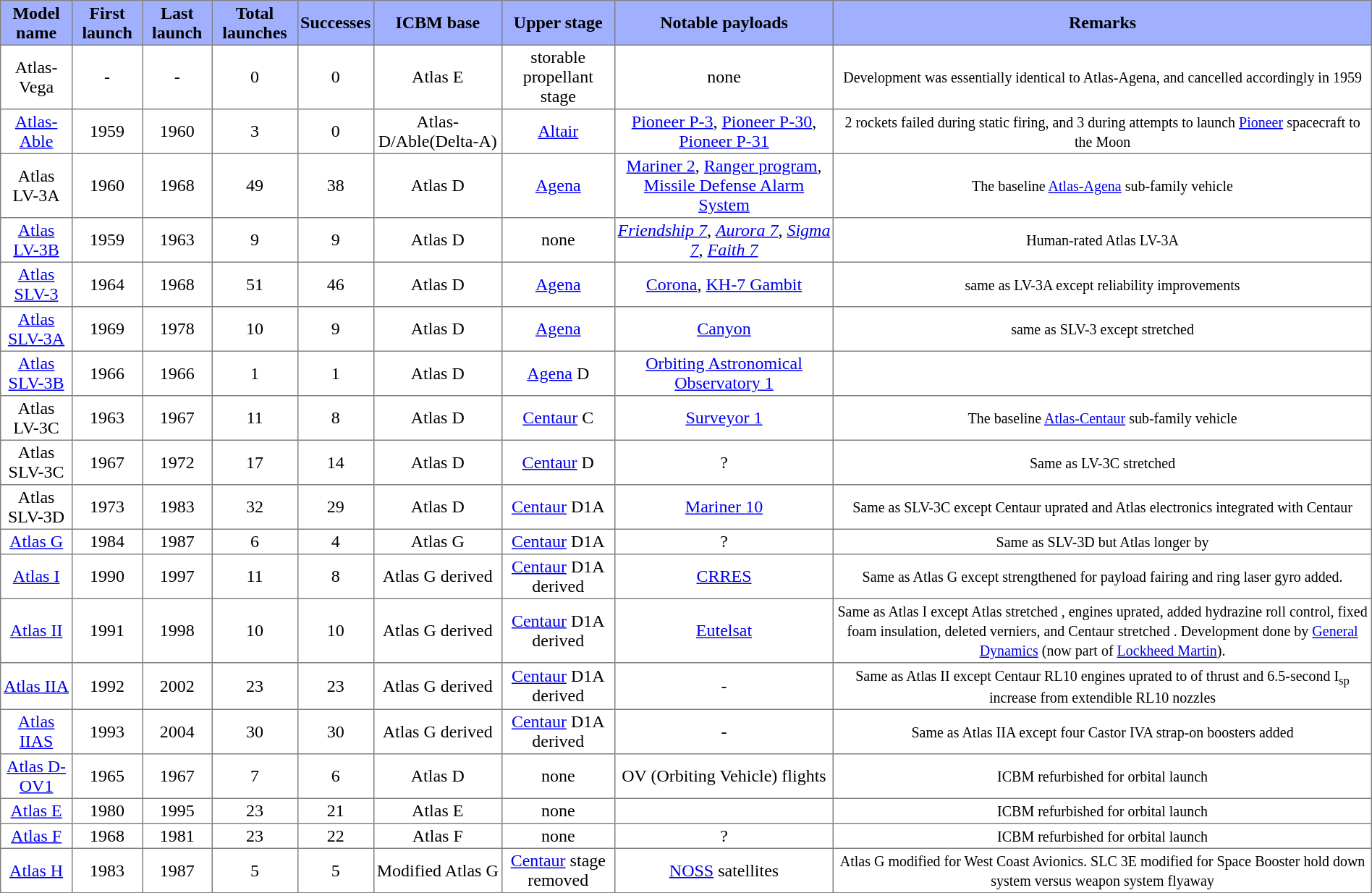<table class="toccolours sortable" border="1" cellspacing="0" cellpadding="2"  style="margin:auto; text-align:center; border-collapse:collapse; margin-left:0; margin-right:auto;">
<tr style="background:#a0b0ff;">
<th>Model name</th>
<th>First launch</th>
<th>Last launch</th>
<th>Total launches</th>
<th>Successes</th>
<th>ICBM base</th>
<th>Upper stage</th>
<th>Notable payloads</th>
<th>Remarks</th>
</tr>
<tr>
<td>Atlas-Vega</td>
<td>-</td>
<td>-</td>
<td>0</td>
<td>0</td>
<td>Atlas E</td>
<td>storable propellant stage</td>
<td>none</td>
<td><small>Development was essentially identical to Atlas-Agena, and cancelled accordingly in 1959</small></td>
</tr>
<tr>
<td><a href='#'>Atlas-Able</a></td>
<td>1959</td>
<td>1960</td>
<td>3</td>
<td>0</td>
<td>Atlas-D/Able(Delta-A)</td>
<td><a href='#'>Altair</a></td>
<td><a href='#'>Pioneer P-3</a>, <a href='#'>Pioneer P-30</a>, <a href='#'>Pioneer P-31</a></td>
<td><small>2 rockets failed during static firing, and 3 during attempts to launch <a href='#'>Pioneer</a> spacecraft to the Moon</small></td>
</tr>
<tr>
<td>Atlas LV-3A</td>
<td>1960</td>
<td>1968</td>
<td>49</td>
<td>38</td>
<td>Atlas D</td>
<td><a href='#'>Agena</a></td>
<td><a href='#'>Mariner 2</a>, <a href='#'>Ranger program</a>, <a href='#'>Missile Defense Alarm System</a></td>
<td><small>The baseline <a href='#'>Atlas-Agena</a> sub-family vehicle</small></td>
</tr>
<tr>
<td><a href='#'>Atlas LV-3B</a></td>
<td>1959</td>
<td>1963</td>
<td>9</td>
<td>9</td>
<td>Atlas D</td>
<td>none</td>
<td><a href='#'><em>Friendship 7</em></a>, <a href='#'><em>Aurora 7</em></a>, <a href='#'><em>Sigma 7</em></a>, <a href='#'><em>Faith 7</em></a></td>
<td><small>Human-rated Atlas LV-3A</small></td>
</tr>
<tr>
<td><a href='#'>Atlas SLV-3</a></td>
<td>1964</td>
<td>1968</td>
<td>51</td>
<td>46</td>
<td>Atlas D</td>
<td><a href='#'>Agena</a></td>
<td><a href='#'>Corona</a>, <a href='#'>KH-7 Gambit</a></td>
<td><small>same as LV-3A except reliability improvements</small></td>
</tr>
<tr>
<td><a href='#'>Atlas SLV-3A</a></td>
<td>1969</td>
<td>1978</td>
<td>10</td>
<td>9</td>
<td>Atlas D</td>
<td><a href='#'>Agena</a></td>
<td><a href='#'>Canyon</a></td>
<td><small>same as SLV-3 except stretched </small></td>
</tr>
<tr>
<td><a href='#'>Atlas SLV-3B</a></td>
<td>1966</td>
<td>1966</td>
<td>1</td>
<td>1</td>
<td>Atlas D</td>
<td><a href='#'>Agena</a> D</td>
<td><a href='#'>Orbiting Astronomical Observatory 1</a></td>
<td></td>
</tr>
<tr>
<td>Atlas LV-3C</td>
<td>1963</td>
<td>1967</td>
<td>11</td>
<td>8</td>
<td>Atlas D</td>
<td><a href='#'>Centaur</a> C</td>
<td><a href='#'>Surveyor 1</a></td>
<td><small>The baseline <a href='#'>Atlas-Centaur</a> sub-family vehicle</small></td>
</tr>
<tr>
<td>Atlas SLV-3C</td>
<td>1967</td>
<td>1972</td>
<td>17</td>
<td>14</td>
<td>Atlas D</td>
<td><a href='#'>Centaur</a> D</td>
<td>?</td>
<td><small>Same as LV-3C stretched </small></td>
</tr>
<tr>
<td>Atlas SLV-3D</td>
<td>1973</td>
<td>1983</td>
<td>32</td>
<td>29</td>
<td>Atlas D</td>
<td><a href='#'>Centaur</a> D1A</td>
<td><a href='#'>Mariner 10</a></td>
<td><small>Same as SLV-3C except Centaur uprated and Atlas electronics integrated with Centaur</small></td>
</tr>
<tr>
<td><a href='#'>Atlas G</a></td>
<td>1984</td>
<td>1987</td>
<td>6</td>
<td>4</td>
<td>Atlas G</td>
<td><a href='#'>Centaur</a> D1A</td>
<td>?</td>
<td><small>Same as SLV-3D but Atlas longer by </small></td>
</tr>
<tr>
<td><a href='#'>Atlas I</a></td>
<td>1990</td>
<td>1997</td>
<td>11</td>
<td>8</td>
<td>Atlas G derived</td>
<td><a href='#'>Centaur</a> D1A derived</td>
<td><a href='#'>CRRES</a></td>
<td><small>Same as Atlas G except strengthened for  payload fairing and ring laser gyro added.</small></td>
</tr>
<tr>
<td><a href='#'>Atlas II</a></td>
<td>1991</td>
<td>1998</td>
<td>10</td>
<td>10</td>
<td>Atlas G derived</td>
<td><a href='#'>Centaur</a> D1A derived</td>
<td><a href='#'>Eutelsat</a></td>
<td><small>Same as Atlas I except Atlas stretched , engines uprated, added hydrazine roll control, fixed foam insulation, deleted verniers, and Centaur stretched . Development done by <a href='#'>General Dynamics</a> (now part of <a href='#'>Lockheed Martin</a>).</small></td>
</tr>
<tr>
<td><a href='#'>Atlas IIA</a></td>
<td>1992</td>
<td>2002</td>
<td>23</td>
<td>23</td>
<td>Atlas G derived</td>
<td><a href='#'>Centaur</a> D1A derived</td>
<td>-</td>
<td><small>Same as Atlas II except Centaur RL10 engines uprated to  of thrust and 6.5-second I<sub>sp</sub> increase from extendible RL10 nozzles</small></td>
</tr>
<tr>
<td><a href='#'>Atlas IIAS</a></td>
<td>1993</td>
<td>2004</td>
<td>30</td>
<td>30</td>
<td>Atlas G derived</td>
<td><a href='#'>Centaur</a> D1A derived</td>
<td>-</td>
<td><small>Same as Atlas IIA except four Castor IVA strap-on boosters added</small></td>
</tr>
<tr>
<td><a href='#'>Atlas D-OV1</a></td>
<td>1965</td>
<td>1967</td>
<td>7</td>
<td>6</td>
<td>Atlas D</td>
<td>none</td>
<td>OV (Orbiting Vehicle) flights</td>
<td><small>ICBM refurbished for orbital launch</small></td>
</tr>
<tr>
<td><a href='#'>Atlas E</a></td>
<td>1980</td>
<td>1995</td>
<td>23</td>
<td>21</td>
<td>Atlas E</td>
<td>none</td>
<td></td>
<td><small>ICBM refurbished for orbital launch</small></td>
</tr>
<tr>
<td><a href='#'>Atlas F</a></td>
<td>1968</td>
<td>1981</td>
<td>23</td>
<td>22</td>
<td>Atlas F</td>
<td>none</td>
<td>?</td>
<td><small>ICBM refurbished for orbital launch</small></td>
</tr>
<tr>
<td><a href='#'>Atlas H</a></td>
<td>1983</td>
<td>1987</td>
<td>5</td>
<td>5</td>
<td>Modified Atlas G</td>
<td><a href='#'>Centaur</a> stage removed</td>
<td><a href='#'>NOSS</a> satellites</td>
<td><small>Atlas G modified for West Coast Avionics. SLC 3E modified for Space Booster hold down system versus weapon system flyaway</small></td>
</tr>
<tr>
</tr>
</table>
